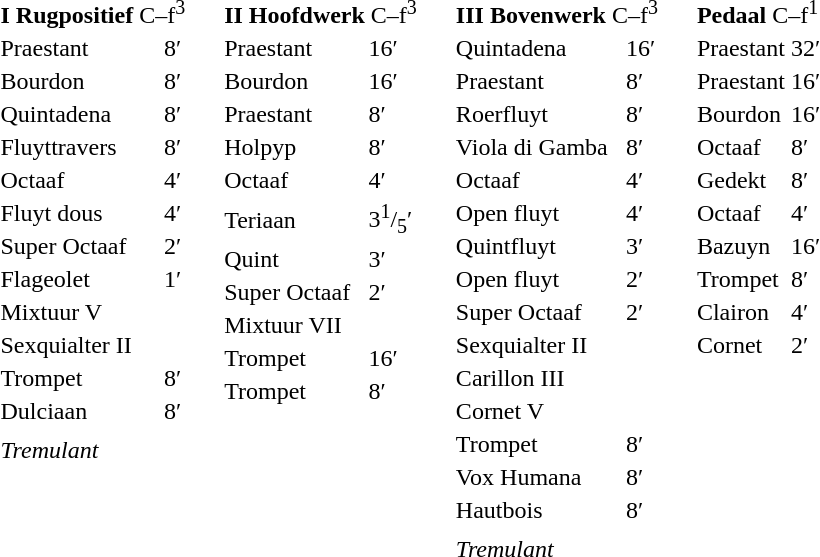<table border="0" cellspacing="0" cellpadding="10" style="border-collapse:collapse;">
<tr>
<td style="vertical-align:top"><br><table border="0">
<tr>
<td colspan=2><strong>I Rugpositief</strong> C–f<sup>3</sup><br></td>
</tr>
<tr>
<td>Praestant</td>
<td>8′</td>
</tr>
<tr>
<td>Bourdon</td>
<td>8′</td>
</tr>
<tr>
<td>Quintadena</td>
<td>8′</td>
</tr>
<tr>
<td>Fluyttravers</td>
<td>8′</td>
</tr>
<tr>
<td>Octaaf</td>
<td>4′</td>
</tr>
<tr>
<td>Fluyt dous</td>
<td>4′</td>
</tr>
<tr>
<td>Super Octaaf</td>
<td>2′</td>
</tr>
<tr>
<td>Flageolet</td>
<td>1′</td>
</tr>
<tr>
<td>Mixtuur V</td>
<td></td>
</tr>
<tr>
<td>Sexquialter II</td>
<td></td>
</tr>
<tr>
<td>Trompet</td>
<td>8′</td>
</tr>
<tr>
<td>Dulciaan</td>
<td>8′</td>
</tr>
<tr>
<td></td>
</tr>
<tr>
<td><em>Tremulant</em></td>
</tr>
</table>
</td>
<td style="vertical-align:top"><br><table border="0">
<tr>
<td colspan=2><strong>II Hoofdwerk</strong> C–f<sup>3</sup><br></td>
</tr>
<tr>
<td>Praestant</td>
<td>16′</td>
</tr>
<tr>
<td>Bourdon</td>
<td>16′</td>
</tr>
<tr>
<td>Praestant</td>
<td>8′</td>
</tr>
<tr>
<td>Holpyp</td>
<td>8′</td>
</tr>
<tr>
<td>Octaaf</td>
<td>4′</td>
</tr>
<tr>
<td>Teriaan</td>
<td>3<sup>1</sup>/<sub>5</sub>′</td>
</tr>
<tr>
<td>Quint</td>
<td>3′</td>
</tr>
<tr>
<td>Super Octaaf</td>
<td>2′</td>
</tr>
<tr>
<td>Mixtuur VII</td>
<td></td>
</tr>
<tr>
<td>Trompet</td>
<td>16′</td>
</tr>
<tr>
<td>Trompet</td>
<td>8′</td>
</tr>
</table>
</td>
<td style="vertical-align:top"><br><table border="0">
<tr>
<td colspan=2><strong>III Bovenwerk</strong> C–f<sup>3</sup><br></td>
</tr>
<tr>
<td>Quintadena</td>
<td>16′</td>
</tr>
<tr>
<td>Praestant</td>
<td>8′</td>
</tr>
<tr>
<td>Roerfluyt</td>
<td>8′</td>
</tr>
<tr>
<td>Viola di Gamba</td>
<td>8′</td>
</tr>
<tr>
<td>Octaaf</td>
<td>4′</td>
</tr>
<tr>
<td>Open fluyt</td>
<td>4′</td>
</tr>
<tr>
<td>Quintfluyt</td>
<td>3′</td>
</tr>
<tr>
<td>Open fluyt</td>
<td>2′</td>
</tr>
<tr>
<td>Super Octaaf</td>
<td>2′</td>
</tr>
<tr>
<td>Sexquialter II</td>
<td></td>
</tr>
<tr>
<td>Carillon III</td>
<td></td>
</tr>
<tr>
<td>Cornet V</td>
<td></td>
</tr>
<tr>
<td>Trompet</td>
<td>8′</td>
</tr>
<tr>
<td>Vox Humana</td>
<td>8′</td>
</tr>
<tr>
<td>Hautbois</td>
<td>8′</td>
</tr>
<tr>
<td></td>
</tr>
<tr>
<td><em>Tremulant</em></td>
</tr>
</table>
</td>
<td style="vertical-align:top"><br><table border="0">
<tr>
<td colspan=2><strong>Pedaal</strong> C–f<sup>1</sup><br></td>
</tr>
<tr>
<td>Praestant</td>
<td>32′</td>
</tr>
<tr>
<td>Praestant</td>
<td>16′</td>
</tr>
<tr>
<td>Bourdon</td>
<td>16′</td>
</tr>
<tr>
<td>Octaaf</td>
<td>8′</td>
</tr>
<tr>
<td>Gedekt</td>
<td>8′</td>
</tr>
<tr>
<td>Octaaf</td>
<td>4′</td>
</tr>
<tr>
<td>Bazuyn</td>
<td>16′</td>
</tr>
<tr>
<td>Trompet</td>
<td>8′</td>
</tr>
<tr>
<td>Clairon</td>
<td>4′</td>
</tr>
<tr>
<td>Cornet</td>
<td>2′</td>
</tr>
</table>
</td>
</tr>
</table>
